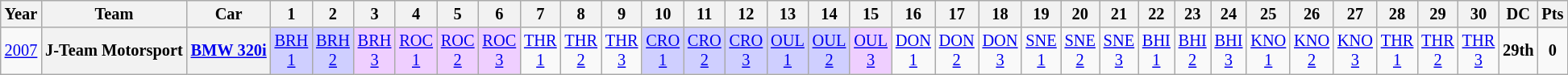<table class="wikitable" style="text-align:center; font-size:85%">
<tr>
<th>Year</th>
<th>Team</th>
<th>Car</th>
<th>1</th>
<th>2</th>
<th>3</th>
<th>4</th>
<th>5</th>
<th>6</th>
<th>7</th>
<th>8</th>
<th>9</th>
<th>10</th>
<th>11</th>
<th>12</th>
<th>13</th>
<th>14</th>
<th>15</th>
<th>16</th>
<th>17</th>
<th>18</th>
<th>19</th>
<th>20</th>
<th>21</th>
<th>22</th>
<th>23</th>
<th>24</th>
<th>25</th>
<th>26</th>
<th>27</th>
<th>28</th>
<th>29</th>
<th>30</th>
<th>DC</th>
<th>Pts</th>
</tr>
<tr>
<td><a href='#'>2007</a></td>
<th nowrap>J-Team Motorsport</th>
<th nowrap><a href='#'>BMW 320i</a></th>
<td style="background:#CFCFFF;"><a href='#'>BRH<br>1</a><br></td>
<td style="background:#CFCFFF;"><a href='#'>BRH<br>2</a><br></td>
<td style="background:#EFCFFF;"><a href='#'>BRH<br>3</a><br></td>
<td style="background:#EFCFFF;"><a href='#'>ROC<br>1</a><br></td>
<td style="background:#EFCFFF;"><a href='#'>ROC<br>2</a><br></td>
<td style="background:#EFCFFF;"><a href='#'>ROC<br>3</a><br></td>
<td><a href='#'>THR<br>1</a><br></td>
<td><a href='#'>THR<br>2</a><br></td>
<td><a href='#'>THR<br>3</a><br></td>
<td style="background:#CFCFFF;"><a href='#'>CRO<br>1</a><br></td>
<td style="background:#CFCFFF;"><a href='#'>CRO<br>2</a><br></td>
<td style="background:#CFCFFF;"><a href='#'>CRO<br>3</a><br></td>
<td style="background:#CFCFFF;"><a href='#'>OUL<br>1</a><br></td>
<td style="background:#CFCFFF;"><a href='#'>OUL<br>2</a><br></td>
<td style="background:#EFCFFF;"><a href='#'>OUL<br>3</a><br></td>
<td><a href='#'>DON<br>1</a><br></td>
<td><a href='#'>DON<br>2</a><br></td>
<td><a href='#'>DON<br>3</a><br></td>
<td><a href='#'>SNE<br>1</a><br></td>
<td><a href='#'>SNE<br>2</a><br></td>
<td><a href='#'>SNE<br>3</a><br></td>
<td><a href='#'>BHI<br>1</a><br></td>
<td><a href='#'>BHI<br>2</a><br></td>
<td><a href='#'>BHI<br>3</a><br></td>
<td><a href='#'>KNO<br>1</a><br></td>
<td><a href='#'>KNO<br>2</a><br></td>
<td><a href='#'>KNO<br>3</a><br></td>
<td><a href='#'>THR<br>1</a><br></td>
<td><a href='#'>THR<br>2</a><br></td>
<td><a href='#'>THR<br>3</a><br></td>
<td><strong>29th</strong></td>
<td><strong>0</strong></td>
</tr>
</table>
